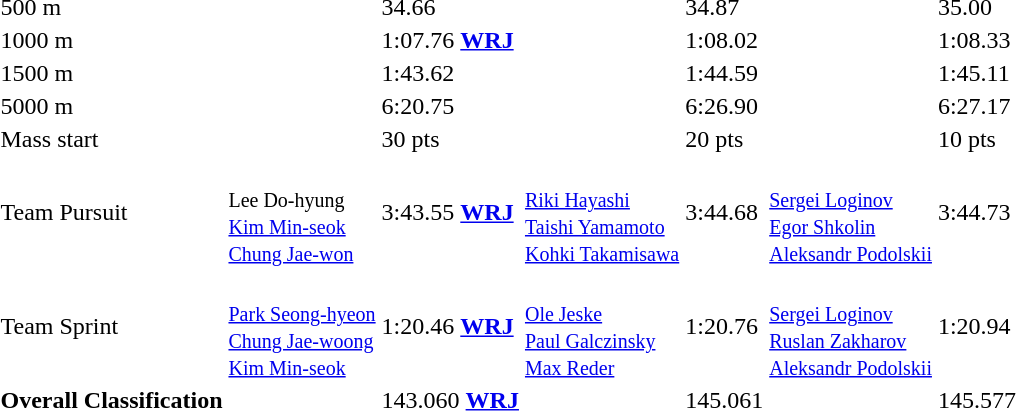<table>
<tr>
<td>500 m</td>
<td></td>
<td>34.66</td>
<td></td>
<td>34.87</td>
<td></td>
<td>35.00</td>
</tr>
<tr>
<td>1000 m</td>
<td></td>
<td>1:07.76 <strong><a href='#'>WRJ</a></strong></td>
<td></td>
<td>1:08.02</td>
<td></td>
<td>1:08.33</td>
</tr>
<tr>
<td>1500 m</td>
<td></td>
<td>1:43.62</td>
<td></td>
<td>1:44.59</td>
<td></td>
<td>1:45.11</td>
</tr>
<tr>
<td>5000 m</td>
<td></td>
<td>6:20.75</td>
<td></td>
<td>6:26.90</td>
<td></td>
<td>6:27.17</td>
</tr>
<tr>
<td>Mass start</td>
<td></td>
<td>30 pts</td>
<td></td>
<td>20 pts</td>
<td></td>
<td>10 pts</td>
</tr>
<tr>
<td>Team Pursuit</td>
<td><br><small>Lee Do-hyung<br><a href='#'>Kim Min-seok</a><br><a href='#'>Chung Jae-won</a></small></td>
<td>3:43.55 <strong><a href='#'>WRJ</a></strong></td>
<td><br><small><a href='#'>Riki Hayashi</a><br><a href='#'>Taishi Yamamoto</a><br><a href='#'>Kohki Takamisawa</a></small></td>
<td>3:44.68</td>
<td><br><small><a href='#'>Sergei Loginov</a><br><a href='#'>Egor Shkolin</a><br><a href='#'>Aleksandr Podolskii</a></small></td>
<td>3:44.73</td>
</tr>
<tr>
<td>Team Sprint</td>
<td><br><small><a href='#'>Park Seong-hyeon</a><br><a href='#'>Chung Jae-woong</a><br><a href='#'>Kim Min-seok</a></small></td>
<td>1:20.46 <strong><a href='#'>WRJ</a></strong></td>
<td><br><small><a href='#'>Ole Jeske</a><br><a href='#'>Paul Galczinsky</a><br><a href='#'>Max Reder</a></small></td>
<td>1:20.76</td>
<td><br><small><a href='#'>Sergei Loginov</a><br><a href='#'>Ruslan Zakharov</a><br><a href='#'>Aleksandr Podolskii</a></small></td>
<td>1:20.94</td>
</tr>
<tr>
<td align=left><strong>Overall Classification</strong></td>
<td></td>
<td>143.060 <strong><a href='#'>WRJ</a></strong></td>
<td></td>
<td>145.061</td>
<td></td>
<td>145.577</td>
</tr>
</table>
